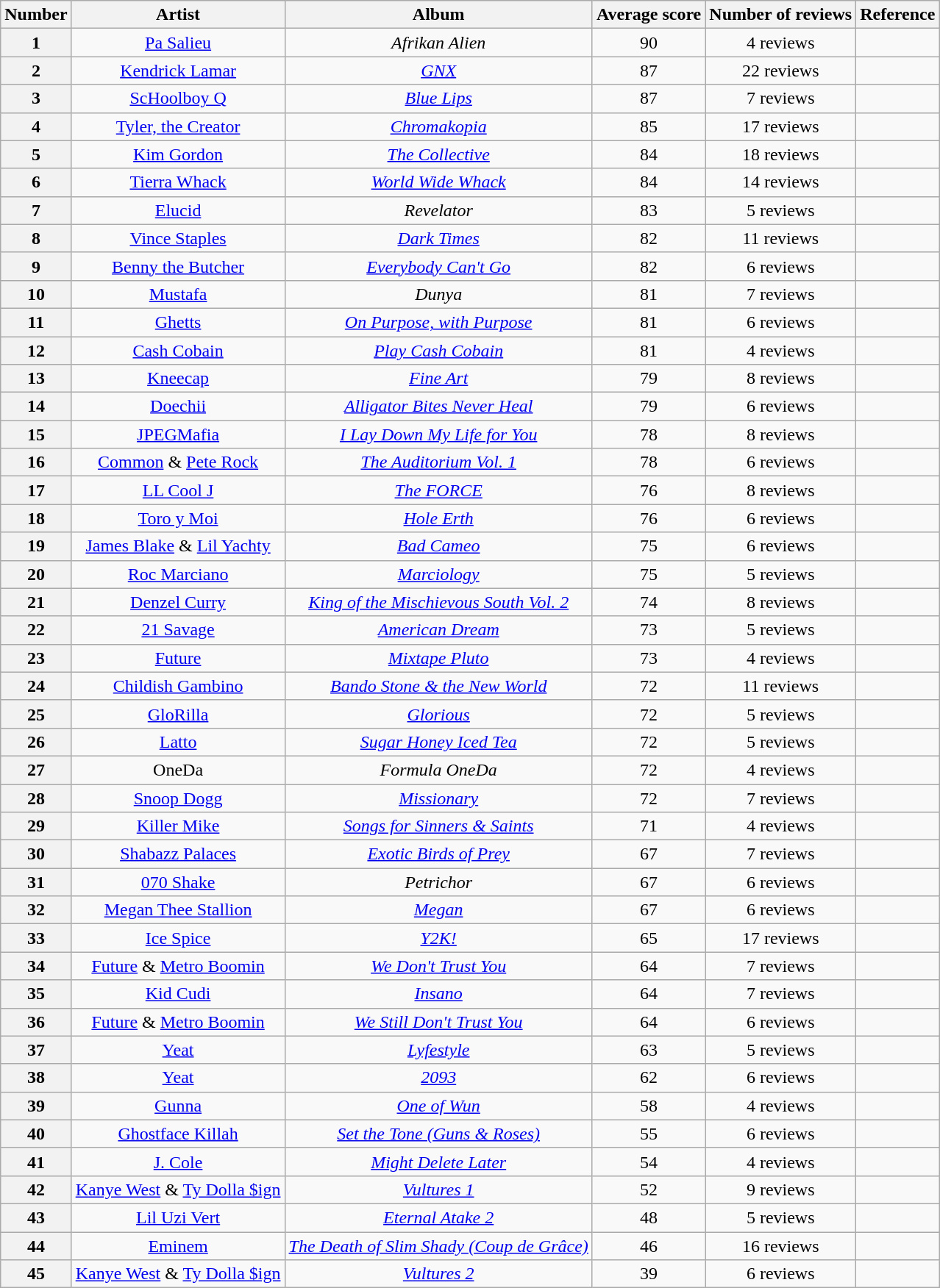<table class="wikitable sortable" style="text-align:center;">
<tr>
<th scope="col">Number</th>
<th scope="col">Artist</th>
<th scope="col">Album</th>
<th scope="col">Average score</th>
<th scope="col">Number of reviews</th>
<th scope="col">Reference</th>
</tr>
<tr>
<th scope="row">1</th>
<td><a href='#'>Pa Salieu</a></td>
<td><em>Afrikan Alien</em></td>
<td>90</td>
<td>4 reviews</td>
<td></td>
</tr>
<tr>
<th scope="row">2</th>
<td><a href='#'>Kendrick Lamar</a></td>
<td><em><a href='#'>GNX</a></em></td>
<td>87</td>
<td>22 reviews</td>
<td></td>
</tr>
<tr>
<th scope="row">3</th>
<td><a href='#'>ScHoolboy Q</a></td>
<td><em><a href='#'>Blue Lips</a></em></td>
<td>87</td>
<td>7 reviews</td>
<td></td>
</tr>
<tr>
<th scope="row">4</th>
<td><a href='#'>Tyler, the Creator</a></td>
<td><em><a href='#'>Chromakopia</a></em></td>
<td>85</td>
<td>17 reviews</td>
<td></td>
</tr>
<tr>
<th scope="row">5</th>
<td><a href='#'>Kim Gordon</a></td>
<td><em><a href='#'>The Collective</a></em></td>
<td>84</td>
<td>18 reviews</td>
<td></td>
</tr>
<tr>
<th scope="row">6</th>
<td><a href='#'>Tierra Whack</a></td>
<td><em><a href='#'>World Wide Whack</a></em></td>
<td>84</td>
<td>14 reviews</td>
<td></td>
</tr>
<tr>
<th scope="row">7</th>
<td><a href='#'>Elucid</a></td>
<td><em>Revelator</em></td>
<td>83</td>
<td>5 reviews</td>
<td></td>
</tr>
<tr>
<th scope="row">8</th>
<td><a href='#'>Vince Staples</a></td>
<td><em><a href='#'>Dark Times</a></em></td>
<td>82</td>
<td>11 reviews</td>
<td></td>
</tr>
<tr>
<th scope="row">9</th>
<td><a href='#'>Benny the Butcher</a></td>
<td><em><a href='#'>Everybody Can't Go</a></em></td>
<td>82</td>
<td>6 reviews</td>
<td></td>
</tr>
<tr>
<th scope="row">10</th>
<td><a href='#'>Mustafa</a></td>
<td><em>Dunya</em></td>
<td>81</td>
<td>7 reviews</td>
<td></td>
</tr>
<tr>
<th scope="row">11</th>
<td><a href='#'>Ghetts</a></td>
<td><em><a href='#'>On Purpose, with Purpose</a></em></td>
<td>81</td>
<td>6 reviews</td>
<td></td>
</tr>
<tr>
<th scope="row">12</th>
<td><a href='#'>Cash Cobain</a></td>
<td><em><a href='#'>Play Cash Cobain</a></em></td>
<td>81</td>
<td>4 reviews</td>
<td></td>
</tr>
<tr>
<th scope="row">13</th>
<td><a href='#'>Kneecap</a></td>
<td><em><a href='#'>Fine Art</a></em></td>
<td>79</td>
<td>8 reviews</td>
<td></td>
</tr>
<tr>
<th scope="row">14</th>
<td><a href='#'>Doechii</a></td>
<td><em><a href='#'>Alligator Bites Never Heal</a></em></td>
<td>79</td>
<td>6 reviews</td>
<td></td>
</tr>
<tr>
<th scope="row">15</th>
<td><a href='#'>JPEGMafia</a></td>
<td><em><a href='#'>I Lay Down My Life for You</a></em></td>
<td>78</td>
<td>8 reviews</td>
<td></td>
</tr>
<tr>
<th scope="row">16</th>
<td><a href='#'>Common</a> & <a href='#'>Pete Rock</a></td>
<td><em><a href='#'>The Auditorium Vol. 1</a></em></td>
<td>78</td>
<td>6 reviews</td>
<td></td>
</tr>
<tr>
<th scope="row">17</th>
<td><a href='#'>LL Cool J</a></td>
<td><em><a href='#'>The FORCE</a></em></td>
<td>76</td>
<td>8 reviews</td>
<td></td>
</tr>
<tr>
<th scope="row">18</th>
<td><a href='#'>Toro y Moi</a></td>
<td><em><a href='#'>Hole Erth</a></em></td>
<td>76</td>
<td>6 reviews</td>
<td></td>
</tr>
<tr>
<th scope="row">19</th>
<td><a href='#'>James Blake</a> & <a href='#'>Lil Yachty</a></td>
<td><em><a href='#'>Bad Cameo</a></em></td>
<td>75</td>
<td>6 reviews</td>
<td></td>
</tr>
<tr>
<th scope="row">20</th>
<td><a href='#'>Roc Marciano</a></td>
<td><em><a href='#'>Marciology</a></em></td>
<td>75</td>
<td>5 reviews</td>
<td></td>
</tr>
<tr>
<th scope="row">21</th>
<td><a href='#'>Denzel Curry</a></td>
<td><em><a href='#'>King of the Mischievous South Vol. 2</a></em></td>
<td>74</td>
<td>8 reviews</td>
<td></td>
</tr>
<tr>
<th scope="row">22</th>
<td><a href='#'>21 Savage</a></td>
<td><em><a href='#'>American Dream</a></em></td>
<td>73</td>
<td>5 reviews</td>
<td></td>
</tr>
<tr>
<th scope="row">23</th>
<td><a href='#'>Future</a></td>
<td><em><a href='#'>Mixtape Pluto</a></em></td>
<td>73</td>
<td>4 reviews</td>
<td></td>
</tr>
<tr>
<th scope="row">24</th>
<td><a href='#'>Childish Gambino</a></td>
<td><em><a href='#'>Bando Stone & the New World</a></em></td>
<td>72</td>
<td>11 reviews</td>
<td></td>
</tr>
<tr>
<th scope="row">25</th>
<td><a href='#'>GloRilla</a></td>
<td><em><a href='#'>Glorious</a></em></td>
<td>72</td>
<td>5 reviews</td>
<td></td>
</tr>
<tr>
<th scope="row">26</th>
<td><a href='#'>Latto</a></td>
<td><em><a href='#'>Sugar Honey Iced Tea</a></em></td>
<td>72</td>
<td>5 reviews</td>
<td></td>
</tr>
<tr>
<th scope="row">27</th>
<td>OneDa</td>
<td><em>Formula OneDa</em></td>
<td>72</td>
<td>4 reviews</td>
<td></td>
</tr>
<tr>
<th scope="row">28</th>
<td><a href='#'>Snoop Dogg</a></td>
<td><em><a href='#'>Missionary</a></em></td>
<td>72</td>
<td>7 reviews</td>
<td></td>
</tr>
<tr>
<th scope="row">29</th>
<td><a href='#'>Killer Mike</a></td>
<td><em><a href='#'>Songs for Sinners & Saints</a></em></td>
<td>71</td>
<td>4 reviews</td>
<td></td>
</tr>
<tr>
<th scope="row">30</th>
<td><a href='#'>Shabazz Palaces</a></td>
<td><em><a href='#'>Exotic Birds of Prey</a></em></td>
<td>67</td>
<td>7 reviews</td>
<td></td>
</tr>
<tr>
<th scope="row">31</th>
<td><a href='#'>070 Shake</a></td>
<td><em>Petrichor</em></td>
<td>67</td>
<td>6 reviews</td>
<td></td>
</tr>
<tr>
<th scope="row">32</th>
<td><a href='#'>Megan Thee Stallion</a></td>
<td><em><a href='#'>Megan</a></em></td>
<td>67</td>
<td>6 reviews</td>
<td></td>
</tr>
<tr>
<th scope="row">33</th>
<td><a href='#'>Ice Spice</a></td>
<td><em><a href='#'>Y2K!</a></em></td>
<td>65</td>
<td>17 reviews</td>
<td></td>
</tr>
<tr>
<th scope="row">34</th>
<td><a href='#'>Future</a> & <a href='#'>Metro Boomin</a></td>
<td><em><a href='#'>We Don't Trust You</a></em></td>
<td>64</td>
<td>7 reviews</td>
<td></td>
</tr>
<tr>
<th scope="row">35</th>
<td><a href='#'>Kid Cudi</a></td>
<td><em><a href='#'>Insano</a></em></td>
<td>64</td>
<td>7 reviews</td>
<td></td>
</tr>
<tr>
<th scope="row">36</th>
<td><a href='#'>Future</a> & <a href='#'>Metro Boomin</a></td>
<td><em><a href='#'>We Still Don't Trust You</a></em></td>
<td>64</td>
<td>6 reviews</td>
<td></td>
</tr>
<tr>
<th scope="row">37</th>
<td><a href='#'>Yeat</a></td>
<td><em><a href='#'>Lyfestyle</a></em></td>
<td>63</td>
<td>5 reviews</td>
<td></td>
</tr>
<tr>
<th scope="row">38</th>
<td><a href='#'>Yeat</a></td>
<td><em><a href='#'>2093</a></em></td>
<td>62</td>
<td>6 reviews</td>
<td></td>
</tr>
<tr>
<th scope="row">39</th>
<td><a href='#'>Gunna</a></td>
<td><em><a href='#'>One of Wun</a></em></td>
<td>58</td>
<td>4 reviews</td>
<td></td>
</tr>
<tr>
<th scope="row">40</th>
<td><a href='#'>Ghostface Killah</a></td>
<td><em><a href='#'>Set the Tone (Guns & Roses)</a></em></td>
<td>55</td>
<td>6 reviews</td>
<td></td>
</tr>
<tr>
<th scope="row">41</th>
<td><a href='#'>J. Cole</a></td>
<td><em><a href='#'>Might Delete Later</a></em></td>
<td>54</td>
<td>4 reviews</td>
<td></td>
</tr>
<tr>
<th scope="row">42</th>
<td><a href='#'>Kanye West</a> & <a href='#'>Ty Dolla $ign</a></td>
<td><em><a href='#'>Vultures 1</a></em></td>
<td>52</td>
<td>9 reviews</td>
<td></td>
</tr>
<tr>
<th scope="row">43</th>
<td><a href='#'>Lil Uzi Vert</a></td>
<td><em><a href='#'>Eternal Atake 2</a></em></td>
<td>48</td>
<td>5 reviews</td>
<td></td>
</tr>
<tr>
<th scope="row">44</th>
<td><a href='#'>Eminem</a></td>
<td><em><a href='#'>The Death of Slim Shady (Coup de Grâce)</a></em></td>
<td>46</td>
<td>16 reviews</td>
<td></td>
</tr>
<tr>
<th scope="row">45</th>
<td><a href='#'>Kanye West</a> & <a href='#'>Ty Dolla $ign</a></td>
<td><em><a href='#'>Vultures 2</a></em></td>
<td>39</td>
<td>6 reviews</td>
<td></td>
</tr>
</table>
